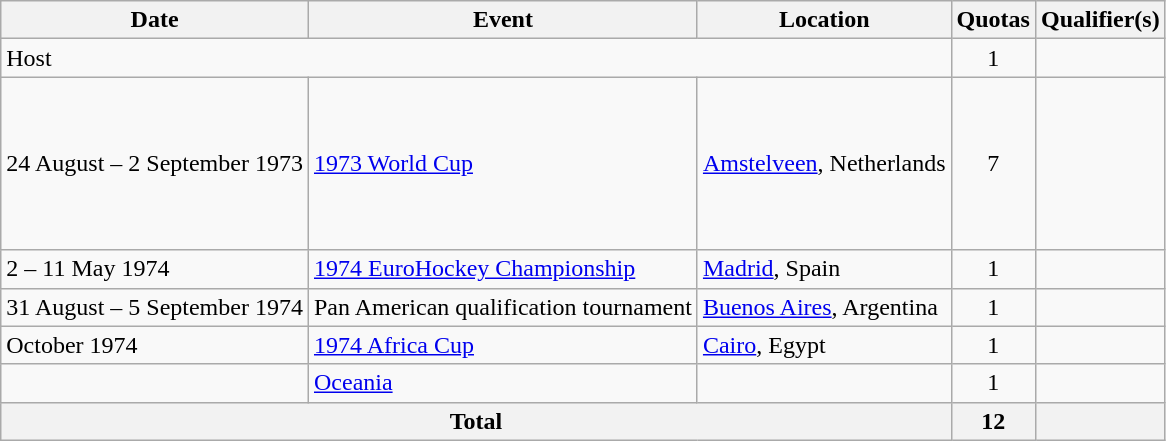<table class="wikitable">
<tr>
<th>Date</th>
<th>Event</th>
<th>Location</th>
<th>Quotas</th>
<th>Qualifier(s)</th>
</tr>
<tr>
<td colspan=3>Host</td>
<td align=center>1</td>
<td></td>
</tr>
<tr>
<td>24 August – 2 September 1973</td>
<td><a href='#'>1973 World Cup</a></td>
<td><a href='#'>Amstelveen</a>, Netherlands</td>
<td align=center>7</td>
<td><br><br><br><br><br><br></td>
</tr>
<tr>
<td>2 – 11 May 1974</td>
<td><a href='#'>1974 EuroHockey Championship</a></td>
<td><a href='#'>Madrid</a>, Spain</td>
<td align=center>1</td>
<td></td>
</tr>
<tr>
<td>31 August – 5 September 1974</td>
<td>Pan American qualification tournament</td>
<td><a href='#'>Buenos Aires</a>, Argentina</td>
<td align=center>1</td>
<td></td>
</tr>
<tr>
<td>October 1974</td>
<td><a href='#'>1974 Africa Cup</a></td>
<td><a href='#'>Cairo</a>, Egypt</td>
<td align=center>1</td>
<td></td>
</tr>
<tr>
<td></td>
<td><a href='#'>Oceania</a></td>
<td></td>
<td align=center>1</td>
<td></td>
</tr>
<tr>
<th colspan=3>Total</th>
<th>12</th>
<th></th>
</tr>
</table>
